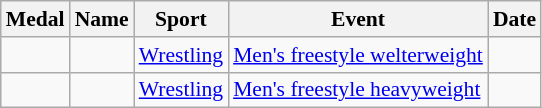<table class="wikitable sortable" style="font-size:90%">
<tr>
<th>Medal</th>
<th>Name</th>
<th>Sport</th>
<th>Event</th>
<th>Date</th>
</tr>
<tr>
<td></td>
<td></td>
<td><a href='#'>Wrestling</a></td>
<td><a href='#'>Men's freestyle welterweight</a></td>
<td></td>
</tr>
<tr>
<td></td>
<td></td>
<td><a href='#'>Wrestling</a></td>
<td><a href='#'>Men's freestyle heavyweight</a></td>
<td></td>
</tr>
</table>
